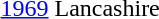<table>
<tr>
<td><a href='#'>1969</a></td>
<td>Lancashire</td>
</tr>
</table>
